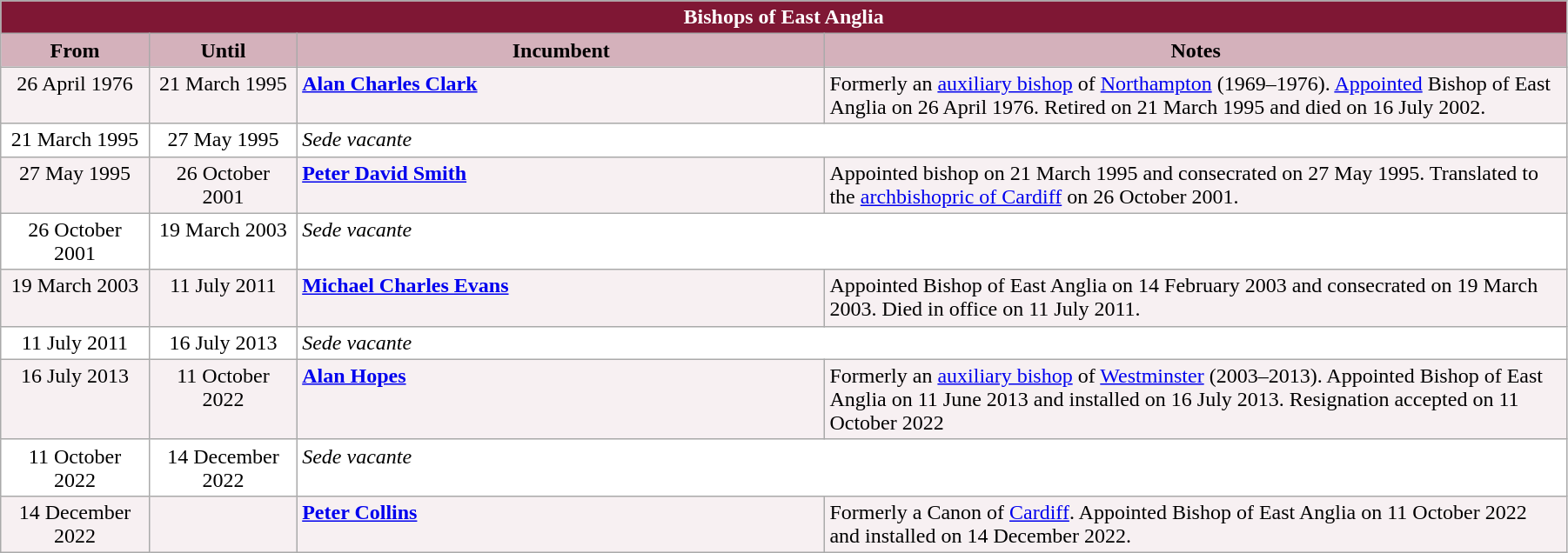<table class="wikitable" style="width:95%"; border="1">
<tr>
<th colspan="4" style="background-color: #7F1734; color: white;">Bishops of East Anglia</th>
</tr>
<tr align=center>
<th style="background-color:#D4B1BB" width="9%">From</th>
<th style="background-color:#D4B1BB" width="9%">Until</th>
<th style="background-color:#D4B1BB" width="32%">Incumbent</th>
<th style="background-color:#D4B1BB" width="45%">Notes</th>
</tr>
<tr valign=top bgcolor="#F7F0F2">
<td align="center">26 April 1976</td>
<td align="center">21 March 1995</td>
<td> <strong><a href='#'>Alan Charles Clark</a></strong></td>
<td>Formerly an <a href='#'>auxiliary bishop</a> of <a href='#'>Northampton</a> (1969–1976). <a href='#'>Appointed</a> Bishop of East Anglia on 26 April 1976. Retired on 21 March 1995 and died on 16 July 2002.</td>
</tr>
<tr valign=top bgcolor="white">
<td align="center">21 March 1995</td>
<td align="center">27 May 1995</td>
<td colspan="2"><em>Sede vacante</em></td>
</tr>
<tr valign=top bgcolor="#F7F0F2">
<td align="center">27 May 1995</td>
<td align="center">26 October 2001</td>
<td> <strong><a href='#'>Peter David Smith</a></strong></td>
<td>Appointed bishop on 21 March 1995 and consecrated on 27 May 1995. Translated to the <a href='#'>archbishopric of Cardiff</a> on 26 October 2001.</td>
</tr>
<tr valign=top bgcolor="white">
<td align="center">26 October 2001</td>
<td align="center">19 March 2003</td>
<td colspan="2"><em>Sede vacante</em></td>
</tr>
<tr valign=top bgcolor="#F7F0F2">
<td align="center">19 March 2003</td>
<td align="center">11 July 2011</td>
<td> <strong><a href='#'>Michael Charles Evans</a></strong></td>
<td>Appointed Bishop of East Anglia on 14 February 2003 and consecrated on 19 March 2003. Died in office on 11 July 2011.</td>
</tr>
<tr valign=top bgcolor="white">
<td align="center">11 July 2011</td>
<td align="center">16 July 2013</td>
<td colspan=2><em>Sede vacante</em></td>
</tr>
<tr valign=top bgcolor="#F7F0F2">
<td align="center">16 July 2013</td>
<td align="center">11 October 2022</td>
<td> <strong><a href='#'>Alan Hopes</a></strong></td>
<td>Formerly an <a href='#'>auxiliary bishop</a> of <a href='#'>Westminster</a> (2003–2013). Appointed Bishop of East Anglia on 11 June 2013 and installed on 16 July 2013. Resignation accepted on 11 October 2022</td>
</tr>
<tr valign=top bgcolor="white">
<td align="center">11 October 2022</td>
<td align="center">14 December 2022</td>
<td colspan="2"><em>Sede vacante</em></td>
</tr>
<tr valign=top bgcolor="#F7F0F2">
<td align="center">14 December 2022</td>
<td align="center"></td>
<td><strong><a href='#'>Peter Collins</a></strong></td>
<td>Formerly a Canon of <a href='#'>Cardiff</a>. Appointed Bishop of East Anglia on 11 October 2022 and installed on 14 December 2022.</td>
</tr>
</table>
